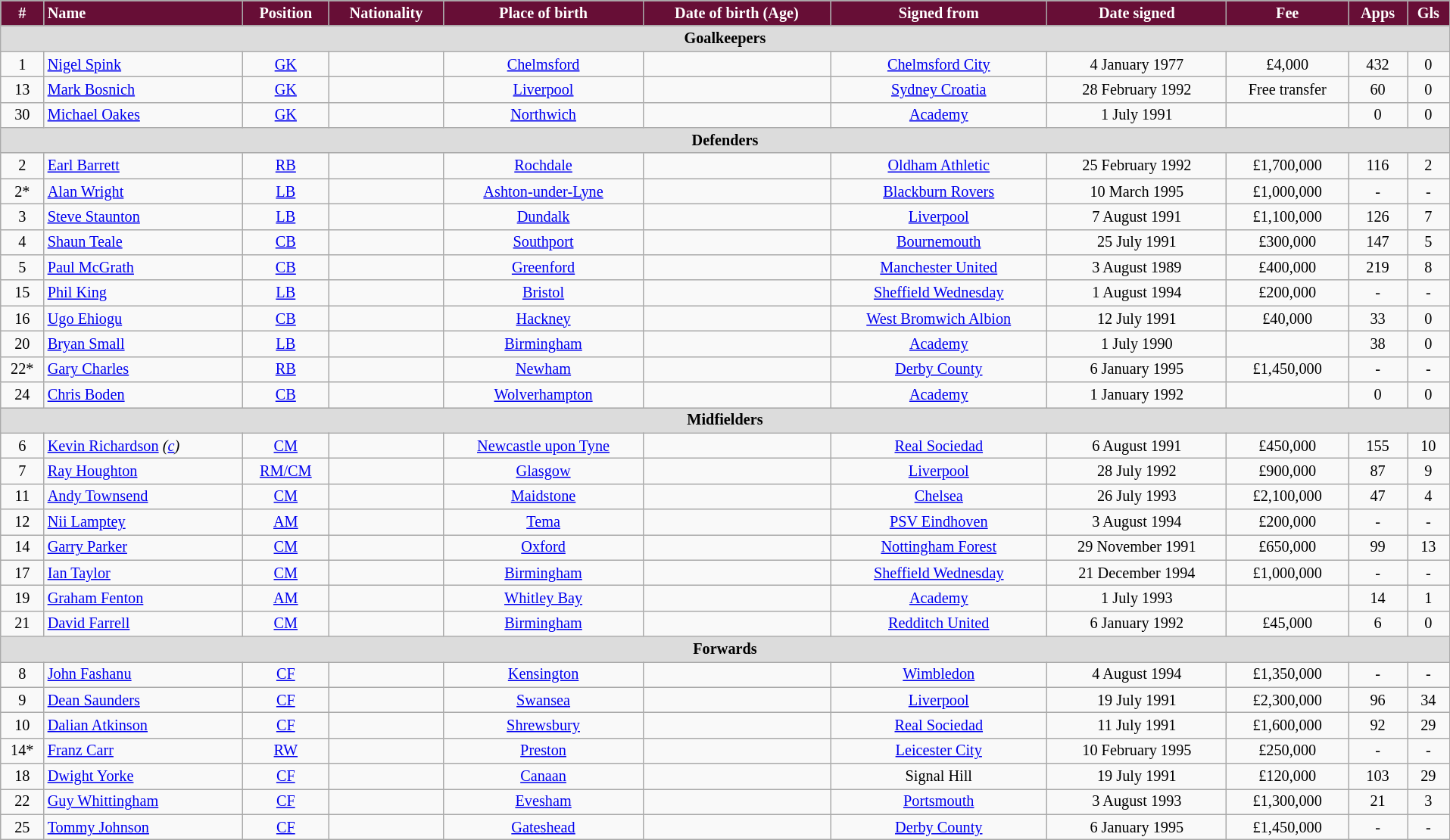<table class="wikitable" style="text-align:center; font-size:84.5%; width:101%;">
<tr>
<th style="background:#670E36; color:#FFFFFF; text-align:center;">#</th>
<th style="background:#670E36; color:#FFFFFF; text-align:left;">Name</th>
<th style="background:#670E36; color:#FFFFFF; text-align:center;">Position</th>
<th style="background:#670E36; color:#FFFFFF; text-align:center;">Nationality</th>
<th style="background:#670E36; color:#FFFFFF; text-align:center;">Place of birth</th>
<th style="background:#670E36; color:#FFFFFF; text-align:center;">Date of birth (Age)</th>
<th style="background:#670E36; color:#FFFFFF; text-align:center;">Signed from</th>
<th style="background:#670E36; color:#FFFFFF; text-align:center;">Date signed</th>
<th style="background:#670E36; color:#FFFFFF; text-align:center;">Fee</th>
<th style="background:#670E36; color:#FFFFFF; text-align:center;">Apps</th>
<th style="background:#670E36; color:#FFFFFF; text-align:center;">Gls</th>
</tr>
<tr>
<th colspan="11" style="background:#dcdcdc; tepxt-align:center;">Goalkeepers</th>
</tr>
<tr>
<td>1</td>
<td style="text-align:left;"><a href='#'>Nigel Spink</a></td>
<td><a href='#'>GK</a></td>
<td></td>
<td><a href='#'>Chelmsford</a></td>
<td></td>
<td><a href='#'>Chelmsford City</a></td>
<td>4 January 1977</td>
<td>£4,000</td>
<td>432</td>
<td>0</td>
</tr>
<tr>
<td>13</td>
<td style="text-align:left;"><a href='#'>Mark Bosnich</a></td>
<td><a href='#'>GK</a></td>
<td></td>
<td><a href='#'>Liverpool</a></td>
<td></td>
<td> <a href='#'>Sydney Croatia</a></td>
<td>28 February 1992</td>
<td>Free transfer</td>
<td>60</td>
<td>0</td>
</tr>
<tr>
<td>30</td>
<td style="text-align:left;"><a href='#'>Michael Oakes</a></td>
<td><a href='#'>GK</a></td>
<td></td>
<td><a href='#'>Northwich</a></td>
<td></td>
<td><a href='#'>Academy</a></td>
<td>1 July 1991</td>
<td></td>
<td>0</td>
<td>0</td>
</tr>
<tr>
<th colspan="11" style="background:#dcdcdc; tepxt-align:center;">Defenders</th>
</tr>
<tr>
<td>2</td>
<td style="text-align:left;"><a href='#'>Earl Barrett</a></td>
<td><a href='#'>RB</a></td>
<td></td>
<td><a href='#'>Rochdale</a></td>
<td></td>
<td><a href='#'>Oldham Athletic</a></td>
<td>25 February 1992</td>
<td>£1,700,000</td>
<td>116</td>
<td>2</td>
</tr>
<tr>
<td>2*</td>
<td style="text-align:left;"><a href='#'>Alan Wright</a></td>
<td><a href='#'>LB</a></td>
<td></td>
<td><a href='#'>Ashton-under-Lyne</a></td>
<td></td>
<td><a href='#'>Blackburn Rovers</a></td>
<td>10 March 1995</td>
<td>£1,000,000</td>
<td>-</td>
<td>-</td>
</tr>
<tr>
<td>3</td>
<td style="text-align:left;"><a href='#'>Steve Staunton</a></td>
<td><a href='#'>LB</a></td>
<td></td>
<td><a href='#'>Dundalk</a></td>
<td></td>
<td><a href='#'>Liverpool</a></td>
<td>7 August 1991</td>
<td>£1,100,000</td>
<td>126</td>
<td>7</td>
</tr>
<tr>
<td>4</td>
<td style="text-align:left;"><a href='#'>Shaun Teale</a></td>
<td><a href='#'>CB</a></td>
<td></td>
<td><a href='#'>Southport</a></td>
<td></td>
<td><a href='#'>Bournemouth</a></td>
<td>25 July 1991</td>
<td>£300,000</td>
<td>147</td>
<td>5</td>
</tr>
<tr>
<td>5</td>
<td style="text-align:left;"><a href='#'>Paul McGrath</a></td>
<td><a href='#'>CB</a></td>
<td></td>
<td> <a href='#'>Greenford</a></td>
<td></td>
<td><a href='#'>Manchester United</a></td>
<td>3 August 1989</td>
<td>£400,000</td>
<td>219</td>
<td>8</td>
</tr>
<tr>
<td>15</td>
<td style="text-align:left;"><a href='#'>Phil King</a></td>
<td><a href='#'>LB</a></td>
<td></td>
<td><a href='#'>Bristol</a></td>
<td></td>
<td><a href='#'>Sheffield Wednesday</a></td>
<td>1 August 1994</td>
<td>£200,000</td>
<td>-</td>
<td>-</td>
</tr>
<tr>
<td>16</td>
<td style="text-align:left;"><a href='#'>Ugo Ehiogu</a></td>
<td><a href='#'>CB</a></td>
<td></td>
<td><a href='#'>Hackney</a></td>
<td></td>
<td><a href='#'>West Bromwich Albion</a></td>
<td>12 July 1991</td>
<td>£40,000</td>
<td>33</td>
<td>0</td>
</tr>
<tr>
<td>20</td>
<td style="text-align:left;"><a href='#'>Bryan Small</a></td>
<td><a href='#'>LB</a></td>
<td></td>
<td><a href='#'>Birmingham</a></td>
<td></td>
<td><a href='#'>Academy</a></td>
<td>1 July 1990</td>
<td></td>
<td>38</td>
<td>0</td>
</tr>
<tr>
<td>22*</td>
<td style="text-align:left;"><a href='#'>Gary Charles</a></td>
<td><a href='#'>RB</a></td>
<td></td>
<td><a href='#'>Newham</a></td>
<td></td>
<td><a href='#'>Derby County</a></td>
<td>6 January 1995</td>
<td>£1,450,000</td>
<td>-</td>
<td>-</td>
</tr>
<tr>
<td>24</td>
<td style="text-align:left;"><a href='#'>Chris Boden</a></td>
<td><a href='#'>CB</a></td>
<td></td>
<td><a href='#'>Wolverhampton</a></td>
<td></td>
<td><a href='#'>Academy</a></td>
<td>1 January 1992</td>
<td></td>
<td>0</td>
<td>0</td>
</tr>
<tr>
<th colspan="11" style="background:#dcdcdc; tepxt-align:center;">Midfielders</th>
</tr>
<tr>
<td>6</td>
<td style="text-align:left;"><a href='#'>Kevin Richardson</a> <em>(<a href='#'>c</a>)</em></td>
<td><a href='#'>CM</a></td>
<td></td>
<td><a href='#'>Newcastle upon Tyne</a></td>
<td></td>
<td> <a href='#'>Real Sociedad</a></td>
<td>6 August 1991</td>
<td>£450,000</td>
<td>155</td>
<td>10</td>
</tr>
<tr>
<td>7</td>
<td style="text-align:left;"><a href='#'>Ray Houghton</a></td>
<td><a href='#'>RM/CM</a></td>
<td></td>
<td> <a href='#'>Glasgow</a></td>
<td></td>
<td><a href='#'>Liverpool</a></td>
<td>28 July 1992</td>
<td>£900,000</td>
<td>87</td>
<td>9</td>
</tr>
<tr>
<td>11</td>
<td style="text-align:left;"><a href='#'>Andy Townsend</a></td>
<td><a href='#'>CM</a></td>
<td></td>
<td> <a href='#'>Maidstone</a></td>
<td></td>
<td><a href='#'>Chelsea</a></td>
<td>26 July 1993</td>
<td>£2,100,000</td>
<td>47</td>
<td>4</td>
</tr>
<tr>
<td>12</td>
<td style="text-align:left;"><a href='#'>Nii Lamptey</a></td>
<td><a href='#'>AM</a></td>
<td></td>
<td><a href='#'>Tema</a></td>
<td></td>
<td> <a href='#'>PSV Eindhoven</a></td>
<td>3 August 1994</td>
<td>£200,000</td>
<td>-</td>
<td>-</td>
</tr>
<tr>
<td>14</td>
<td style="text-align:left;"><a href='#'>Garry Parker</a></td>
<td><a href='#'>CM</a></td>
<td></td>
<td><a href='#'>Oxford</a></td>
<td></td>
<td><a href='#'>Nottingham Forest</a></td>
<td>29 November 1991</td>
<td>£650,000</td>
<td>99</td>
<td>13</td>
</tr>
<tr>
<td>17</td>
<td style="text-align:left;"><a href='#'>Ian Taylor</a></td>
<td><a href='#'>CM</a></td>
<td></td>
<td><a href='#'>Birmingham</a></td>
<td></td>
<td><a href='#'>Sheffield Wednesday</a></td>
<td>21 December 1994</td>
<td>£1,000,000</td>
<td>-</td>
<td>-</td>
</tr>
<tr>
<td>19</td>
<td style="text-align:left;"><a href='#'>Graham Fenton</a></td>
<td><a href='#'>AM</a></td>
<td></td>
<td><a href='#'>Whitley Bay</a></td>
<td></td>
<td><a href='#'>Academy</a></td>
<td>1 July 1993</td>
<td></td>
<td>14</td>
<td>1</td>
</tr>
<tr>
<td>21</td>
<td style="text-align:left;"><a href='#'>David Farrell</a></td>
<td><a href='#'>CM</a></td>
<td></td>
<td><a href='#'>Birmingham</a></td>
<td></td>
<td><a href='#'>Redditch United</a></td>
<td>6 January 1992</td>
<td>£45,000</td>
<td>6</td>
<td>0</td>
</tr>
<tr>
<th colspan="11" style="background:#dcdcdc; tepxt-align:center;">Forwards</th>
</tr>
<tr>
<td>8</td>
<td style="text-align:left;"><a href='#'>John Fashanu</a></td>
<td><a href='#'>CF</a></td>
<td></td>
<td><a href='#'>Kensington</a></td>
<td></td>
<td><a href='#'>Wimbledon</a></td>
<td>4 August 1994</td>
<td>£1,350,000</td>
<td>-</td>
<td>-</td>
</tr>
<tr>
<td>9</td>
<td style="text-align:left;"><a href='#'>Dean Saunders</a></td>
<td><a href='#'>CF</a></td>
<td></td>
<td><a href='#'>Swansea</a></td>
<td></td>
<td><a href='#'>Liverpool</a></td>
<td>19 July 1991</td>
<td>£2,300,000</td>
<td>96</td>
<td>34</td>
</tr>
<tr>
<td>10</td>
<td style="text-align:left;"><a href='#'>Dalian Atkinson</a></td>
<td><a href='#'>CF</a></td>
<td></td>
<td><a href='#'>Shrewsbury</a></td>
<td></td>
<td> <a href='#'>Real Sociedad</a></td>
<td>11 July 1991</td>
<td>£1,600,000</td>
<td>92</td>
<td>29</td>
</tr>
<tr>
<td>14*</td>
<td style="text-align:left;"><a href='#'>Franz Carr</a></td>
<td><a href='#'>RW</a></td>
<td></td>
<td><a href='#'>Preston</a></td>
<td></td>
<td><a href='#'>Leicester City</a></td>
<td>10 February 1995</td>
<td>£250,000</td>
<td>-</td>
<td>-</td>
</tr>
<tr>
<td>18</td>
<td style="text-align:left;"><a href='#'>Dwight Yorke</a></td>
<td><a href='#'>CF</a></td>
<td></td>
<td><a href='#'>Canaan</a></td>
<td></td>
<td> Signal Hill</td>
<td>19 July 1991</td>
<td>£120,000</td>
<td>103</td>
<td>29</td>
</tr>
<tr>
<td>22</td>
<td style="text-align:left;"><a href='#'>Guy Whittingham</a></td>
<td><a href='#'>CF</a></td>
<td></td>
<td><a href='#'>Evesham</a></td>
<td></td>
<td><a href='#'>Portsmouth</a></td>
<td>3 August 1993</td>
<td>£1,300,000</td>
<td>21</td>
<td>3</td>
</tr>
<tr>
<td>25</td>
<td style="text-align:left;"><a href='#'>Tommy Johnson</a></td>
<td><a href='#'>CF</a></td>
<td></td>
<td><a href='#'>Gateshead</a></td>
<td></td>
<td><a href='#'>Derby County</a></td>
<td>6 January 1995</td>
<td>£1,450,000</td>
<td>-</td>
<td>-</td>
</tr>
</table>
